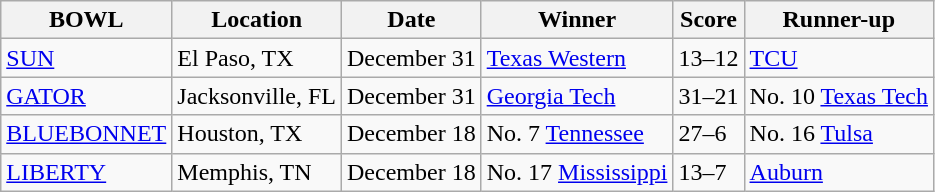<table class="wikitable">
<tr>
<th>BOWL</th>
<th>Location</th>
<th>Date</th>
<th>Winner</th>
<th>Score</th>
<th>Runner-up</th>
</tr>
<tr>
<td><a href='#'>SUN</a></td>
<td>El Paso, TX</td>
<td>December 31</td>
<td><a href='#'>Texas Western</a></td>
<td>13–12</td>
<td><a href='#'>TCU</a></td>
</tr>
<tr>
<td><a href='#'>GATOR</a></td>
<td>Jacksonville, FL</td>
<td>December 31</td>
<td><a href='#'>Georgia Tech</a></td>
<td>31–21</td>
<td>No. 10 <a href='#'>Texas Tech</a></td>
</tr>
<tr>
<td><a href='#'>BLUEBONNET</a></td>
<td>Houston, TX</td>
<td>December 18</td>
<td>No. 7 <a href='#'>Tennessee</a></td>
<td>27–6</td>
<td>No. 16 <a href='#'>Tulsa</a></td>
</tr>
<tr>
<td><a href='#'>LIBERTY</a></td>
<td>Memphis, TN</td>
<td>December 18</td>
<td>No. 17 <a href='#'>Mississippi</a></td>
<td>13–7</td>
<td><a href='#'>Auburn</a></td>
</tr>
</table>
